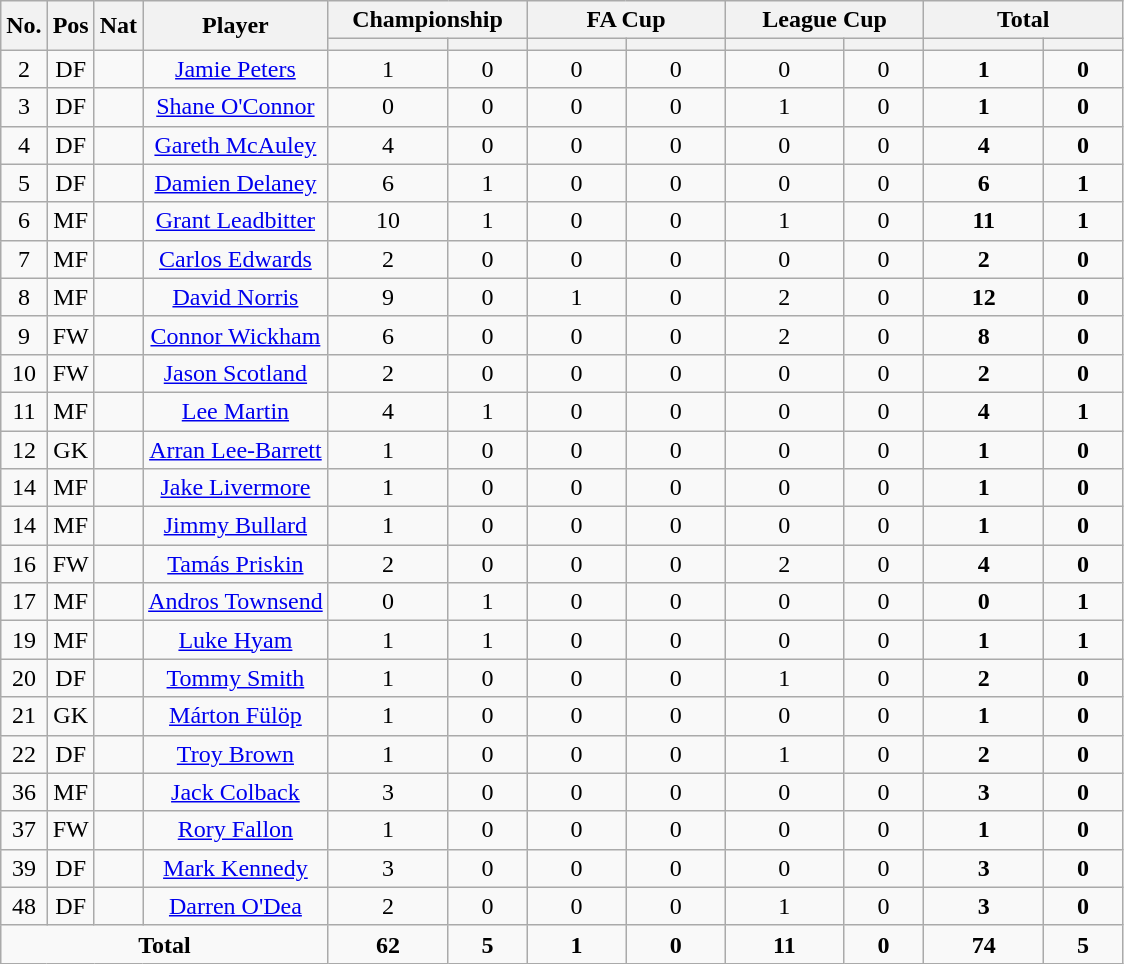<table class="wikitable sortable" style="text-align: center;">
<tr>
<th rowspan="2">No.</th>
<th rowspan="2">Pos</th>
<th rowspan="2">Nat</th>
<th rowspan="2">Player</th>
<th colspan="2" width=125>Championship</th>
<th colspan="2" width=125>FA Cup</th>
<th colspan="2" width=125>League Cup</th>
<th colspan="2" width=125>Total</th>
</tr>
<tr>
<th></th>
<th></th>
<th></th>
<th></th>
<th></th>
<th></th>
<th></th>
<th></th>
</tr>
<tr>
<td>2</td>
<td>DF</td>
<td align="left"></td>
<td><a href='#'>Jamie Peters</a></td>
<td>1</td>
<td>0</td>
<td>0</td>
<td>0</td>
<td>0</td>
<td>0</td>
<td><strong>1</strong></td>
<td><strong>0</strong></td>
</tr>
<tr>
<td>3</td>
<td>DF</td>
<td align="left"></td>
<td><a href='#'>Shane O'Connor</a></td>
<td>0</td>
<td>0</td>
<td>0</td>
<td>0</td>
<td>1</td>
<td>0</td>
<td><strong>1</strong></td>
<td><strong>0</strong></td>
</tr>
<tr>
<td>4</td>
<td>DF</td>
<td align="left"></td>
<td><a href='#'>Gareth McAuley</a></td>
<td>4</td>
<td>0</td>
<td>0</td>
<td>0</td>
<td>0</td>
<td>0</td>
<td><strong>4</strong></td>
<td><strong>0</strong></td>
</tr>
<tr>
<td>5</td>
<td>DF</td>
<td align="left"></td>
<td><a href='#'>Damien Delaney</a></td>
<td>6</td>
<td>1</td>
<td>0</td>
<td>0</td>
<td>0</td>
<td>0</td>
<td><strong>6</strong></td>
<td><strong>1</strong></td>
</tr>
<tr>
<td>6</td>
<td>MF</td>
<td align="left"></td>
<td><a href='#'>Grant Leadbitter</a></td>
<td>10</td>
<td>1</td>
<td>0</td>
<td>0</td>
<td>1</td>
<td>0</td>
<td><strong>11</strong></td>
<td><strong>1</strong></td>
</tr>
<tr>
<td>7</td>
<td>MF</td>
<td align="left"></td>
<td><a href='#'>Carlos Edwards</a></td>
<td>2</td>
<td>0</td>
<td>0</td>
<td>0</td>
<td>0</td>
<td>0</td>
<td><strong>2</strong></td>
<td><strong>0</strong></td>
</tr>
<tr>
<td>8</td>
<td>MF</td>
<td align="left"></td>
<td><a href='#'>David Norris</a></td>
<td>9</td>
<td>0</td>
<td>1</td>
<td>0</td>
<td>2</td>
<td>0</td>
<td><strong>12</strong></td>
<td><strong>0</strong></td>
</tr>
<tr>
<td>9</td>
<td>FW</td>
<td align="left"></td>
<td><a href='#'>Connor Wickham</a></td>
<td>6</td>
<td>0</td>
<td>0</td>
<td>0</td>
<td>2</td>
<td>0</td>
<td><strong>8</strong></td>
<td><strong>0</strong></td>
</tr>
<tr>
<td>10</td>
<td>FW</td>
<td align="left"></td>
<td><a href='#'>Jason Scotland</a></td>
<td>2</td>
<td>0</td>
<td>0</td>
<td>0</td>
<td>0</td>
<td>0</td>
<td><strong>2</strong></td>
<td><strong>0</strong></td>
</tr>
<tr>
<td>11</td>
<td>MF</td>
<td align="left"></td>
<td><a href='#'>Lee Martin</a></td>
<td>4</td>
<td>1</td>
<td>0</td>
<td>0</td>
<td>0</td>
<td>0</td>
<td><strong>4</strong></td>
<td><strong>1</strong></td>
</tr>
<tr>
<td>12</td>
<td>GK</td>
<td align="left"></td>
<td><a href='#'>Arran Lee-Barrett</a></td>
<td>1</td>
<td>0</td>
<td>0</td>
<td>0</td>
<td>0</td>
<td>0</td>
<td><strong>1</strong></td>
<td><strong>0</strong></td>
</tr>
<tr>
<td>14</td>
<td>MF</td>
<td align="left"></td>
<td><a href='#'>Jake Livermore</a></td>
<td>1</td>
<td>0</td>
<td>0</td>
<td>0</td>
<td>0</td>
<td>0</td>
<td><strong>1</strong></td>
<td><strong>0</strong></td>
</tr>
<tr>
<td>14</td>
<td>MF</td>
<td align="left"></td>
<td><a href='#'>Jimmy Bullard</a></td>
<td>1</td>
<td>0</td>
<td>0</td>
<td>0</td>
<td>0</td>
<td>0</td>
<td><strong>1</strong></td>
<td><strong>0</strong></td>
</tr>
<tr>
<td>16</td>
<td>FW</td>
<td align="left"></td>
<td><a href='#'>Tamás Priskin</a></td>
<td>2</td>
<td>0</td>
<td>0</td>
<td>0</td>
<td>2</td>
<td>0</td>
<td><strong>4</strong></td>
<td><strong>0</strong></td>
</tr>
<tr>
<td>17</td>
<td>MF</td>
<td align="left"></td>
<td><a href='#'>Andros Townsend</a></td>
<td>0</td>
<td>1</td>
<td>0</td>
<td>0</td>
<td>0</td>
<td>0</td>
<td><strong>0</strong></td>
<td><strong>1</strong></td>
</tr>
<tr>
<td>19</td>
<td>MF</td>
<td align="left"></td>
<td><a href='#'>Luke Hyam</a></td>
<td>1</td>
<td>1</td>
<td>0</td>
<td>0</td>
<td>0</td>
<td>0</td>
<td><strong>1</strong></td>
<td><strong>1</strong></td>
</tr>
<tr>
<td>20</td>
<td>DF</td>
<td align="left"></td>
<td><a href='#'>Tommy Smith</a></td>
<td>1</td>
<td>0</td>
<td>0</td>
<td>0</td>
<td>1</td>
<td>0</td>
<td><strong>2</strong></td>
<td><strong>0</strong></td>
</tr>
<tr>
<td>21</td>
<td>GK</td>
<td align="left"></td>
<td><a href='#'>Márton Fülöp</a></td>
<td>1</td>
<td>0</td>
<td>0</td>
<td>0</td>
<td>0</td>
<td>0</td>
<td><strong>1</strong></td>
<td><strong>0</strong></td>
</tr>
<tr>
<td>22</td>
<td>DF</td>
<td align="left"></td>
<td><a href='#'>Troy Brown</a></td>
<td>1</td>
<td>0</td>
<td>0</td>
<td>0</td>
<td>1</td>
<td>0</td>
<td><strong>2</strong></td>
<td><strong>0</strong></td>
</tr>
<tr>
<td>36</td>
<td>MF</td>
<td align="left"></td>
<td><a href='#'>Jack Colback</a></td>
<td>3</td>
<td>0</td>
<td>0</td>
<td>0</td>
<td>0</td>
<td>0</td>
<td><strong>3</strong></td>
<td><strong>0</strong></td>
</tr>
<tr>
<td>37</td>
<td>FW</td>
<td align="left"></td>
<td><a href='#'>Rory Fallon</a></td>
<td>1</td>
<td>0</td>
<td>0</td>
<td>0</td>
<td>0</td>
<td>0</td>
<td><strong>1</strong></td>
<td><strong>0</strong></td>
</tr>
<tr>
<td>39</td>
<td>DF</td>
<td align="left"></td>
<td><a href='#'>Mark Kennedy</a></td>
<td>3</td>
<td>0</td>
<td>0</td>
<td>0</td>
<td>0</td>
<td>0</td>
<td><strong>3</strong></td>
<td><strong>0</strong></td>
</tr>
<tr>
<td>48</td>
<td>DF</td>
<td align="left"></td>
<td><a href='#'>Darren O'Dea</a></td>
<td>2</td>
<td>0</td>
<td>0</td>
<td>0</td>
<td>1</td>
<td>0</td>
<td><strong>3</strong></td>
<td><strong>0</strong></td>
</tr>
<tr>
<td colspan=4><strong>Total</strong></td>
<td><strong>62</strong></td>
<td><strong>5</strong></td>
<td><strong>1</strong></td>
<td><strong>0</strong></td>
<td><strong>11</strong></td>
<td><strong>0</strong></td>
<td><strong>74</strong></td>
<td><strong>5</strong></td>
</tr>
</table>
